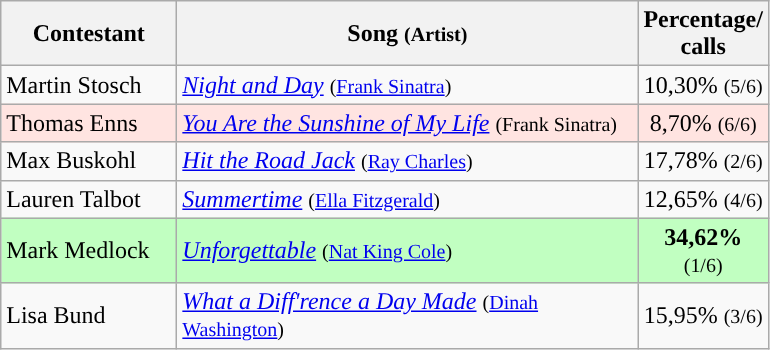<table class="wikitable">
<tr>
<th width="110">Contestant</th>
<th width="300">Song <small>(Artist)</small></th>
<th width="28">Percentage/<br>calls</th>
</tr>
<tr>
<td align="left">Martin Stosch</td>
<td align="left"><em><a href='#'>Night and Day</a></em> <small>(<a href='#'>Frank Sinatra</a>)</small></td>
<td align="center">10,30% <small>(5/6)</small></td>
</tr>
<tr bgcolor="#FFE4E1">
<td align="left">Thomas Enns</td>
<td align="left"><em><a href='#'>You Are the Sunshine of My Life</a></em> <small>(Frank Sinatra)</small></td>
<td align="center">8,70% <small>(6/6)</small></td>
</tr>
<tr>
<td align="left">Max Buskohl</td>
<td align="left"><em><a href='#'>Hit the Road Jack</a></em> <small>(<a href='#'>Ray Charles</a>)</small></td>
<td align="center">17,78% <small>(2/6)</small></td>
</tr>
<tr>
<td align="left">Lauren Talbot</td>
<td align="left"><em><a href='#'>Summertime</a></em> <small>(<a href='#'>Ella Fitzgerald</a>)</small></td>
<td align="center">12,65% <small>(4/6)</small></td>
</tr>
<tr bgcolor="#C1FFC1">
<td align="left">Mark Medlock</td>
<td align="left"><em><a href='#'>Unforgettable</a></em> <small>(<a href='#'>Nat King Cole</a>)</small></td>
<td align="center"><strong>34,62%</strong> <small>(1/6)</small></td>
</tr>
<tr>
<td align="left">Lisa Bund</td>
<td align="left"><em><a href='#'>What a Diff'rence a Day Made</a></em> <small>(<a href='#'>Dinah Washington</a>)</small></td>
<td align="center">15,95% <small>(3/6)</small></td>
</tr>
</table>
